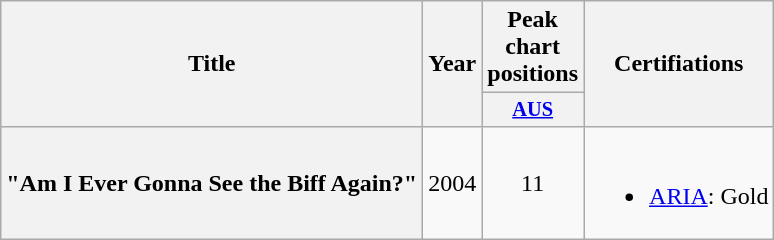<table class="wikitable plainrowheaders" style="text-align:center;">
<tr>
<th rowspan="2">Title</th>
<th rowspan="2">Year</th>
<th colspan="1">Peak chart positions</th>
<th rowspan="2">Certifiations</th>
</tr>
<tr>
<th scope="col" style="width:3em; font-size:85%"><a href='#'>AUS</a><br></th>
</tr>
<tr>
<th scope="row">"Am I Ever Gonna See the Biff Again?"<br></th>
<td>2004</td>
<td>11</td>
<td><br><ul><li><a href='#'>ARIA</a>: Gold</li></ul></td>
</tr>
</table>
